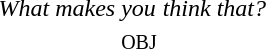<table>
<tr>
<td></td>
<td><em>What</em></td>
<td><em>makes</em></td>
<td><em>you</em></td>
<td><em>think</em></td>
<td><em>that?</em></td>
</tr>
<tr>
<td></td>
<td></td>
<td></td>
<td><small>OBJ</small></td>
<td></td>
<td></td>
</tr>
</table>
